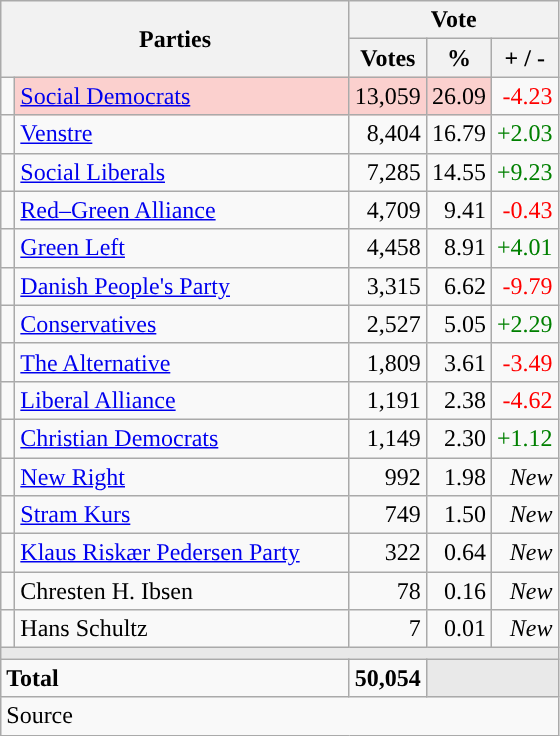<table class="wikitable" style="text-align:right;">
<tr>
<th style="text-align:centre;" rowspan="2" colspan="2" width="225">Parties</th>
<th colspan="3">Vote</th>
</tr>
<tr>
<th width="15">Votes</th>
<th width="15">%</th>
<th width="15">+ / -</th>
</tr>
<tr>
<td width="2" style="color:inherit;background:"></td>
<td bgcolor=#fbd0ce  align="left"><a href='#'>Social Democrats</a></td>
<td bgcolor=#fbd0ce>13,059</td>
<td bgcolor=#fbd0ce>26.09</td>
<td style=color:red;>-4.23</td>
</tr>
<tr>
<td width="2" style="color:inherit;background:"></td>
<td align="left"><a href='#'>Venstre</a></td>
<td>8,404</td>
<td>16.79</td>
<td style=color:green;>+2.03</td>
</tr>
<tr>
<td width="2" style="color:inherit;background:"></td>
<td align="left"><a href='#'>Social Liberals</a></td>
<td>7,285</td>
<td>14.55</td>
<td style=color:green;>+9.23</td>
</tr>
<tr>
<td width="2" style="color:inherit;background:"></td>
<td align="left"><a href='#'>Red–Green Alliance</a></td>
<td>4,709</td>
<td>9.41</td>
<td style=color:red;>-0.43</td>
</tr>
<tr>
<td width="2" style="color:inherit;background:"></td>
<td align="left"><a href='#'>Green Left</a></td>
<td>4,458</td>
<td>8.91</td>
<td style=color:green;>+4.01</td>
</tr>
<tr>
<td width="2" style="color:inherit;background:"></td>
<td align="left"><a href='#'>Danish People's Party</a></td>
<td>3,315</td>
<td>6.62</td>
<td style=color:red;>-9.79</td>
</tr>
<tr>
<td width="2" style="color:inherit;background:"></td>
<td align="left"><a href='#'>Conservatives</a></td>
<td>2,527</td>
<td>5.05</td>
<td style=color:green;>+2.29</td>
</tr>
<tr>
<td width="2" style="color:inherit;background:"></td>
<td align="left"><a href='#'>The Alternative</a></td>
<td>1,809</td>
<td>3.61</td>
<td style=color:red;>-3.49</td>
</tr>
<tr>
<td width="2" style="color:inherit;background:"></td>
<td align="left"><a href='#'>Liberal Alliance</a></td>
<td>1,191</td>
<td>2.38</td>
<td style=color:red;>-4.62</td>
</tr>
<tr>
<td width="2" style="color:inherit;background:"></td>
<td align="left"><a href='#'>Christian Democrats</a></td>
<td>1,149</td>
<td>2.30</td>
<td style=color:green;>+1.12</td>
</tr>
<tr>
<td width="2" style="color:inherit;background:"></td>
<td align="left"><a href='#'>New Right</a></td>
<td>992</td>
<td>1.98</td>
<td><em>New</em></td>
</tr>
<tr>
<td width="2" style="color:inherit;background:"></td>
<td align="left"><a href='#'>Stram Kurs</a></td>
<td>749</td>
<td>1.50</td>
<td><em>New</em></td>
</tr>
<tr>
<td width="2" style="color:inherit;background:"></td>
<td align="left"><a href='#'>Klaus Riskær Pedersen Party</a></td>
<td>322</td>
<td>0.64</td>
<td><em>New</em></td>
</tr>
<tr>
<td width="2" style="color:inherit;background:"></td>
<td align="left">Chresten H. Ibsen</td>
<td>78</td>
<td>0.16</td>
<td><em>New</em></td>
</tr>
<tr>
<td width="2" style="color:inherit;background:"></td>
<td align="left">Hans Schultz</td>
<td>7</td>
<td>0.01</td>
<td><em>New</em></td>
</tr>
<tr>
<td colspan="7" bgcolor="#E9E9E9"></td>
</tr>
<tr>
<td align="left" colspan="2"><strong>Total</strong></td>
<td><strong>50,054</strong></td>
<td bgcolor="#E9E9E9" colspan="2"></td>
</tr>
<tr>
<td align="left" colspan="6">Source</td>
</tr>
</table>
